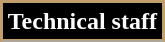<table class="wikitable">
<tr>
<th style="background:#000; color:#FFF; border:2px solid #C39E6D;" scope="col" colspan="2">Technical staff</th>
</tr>
<tr>
</tr>
</table>
